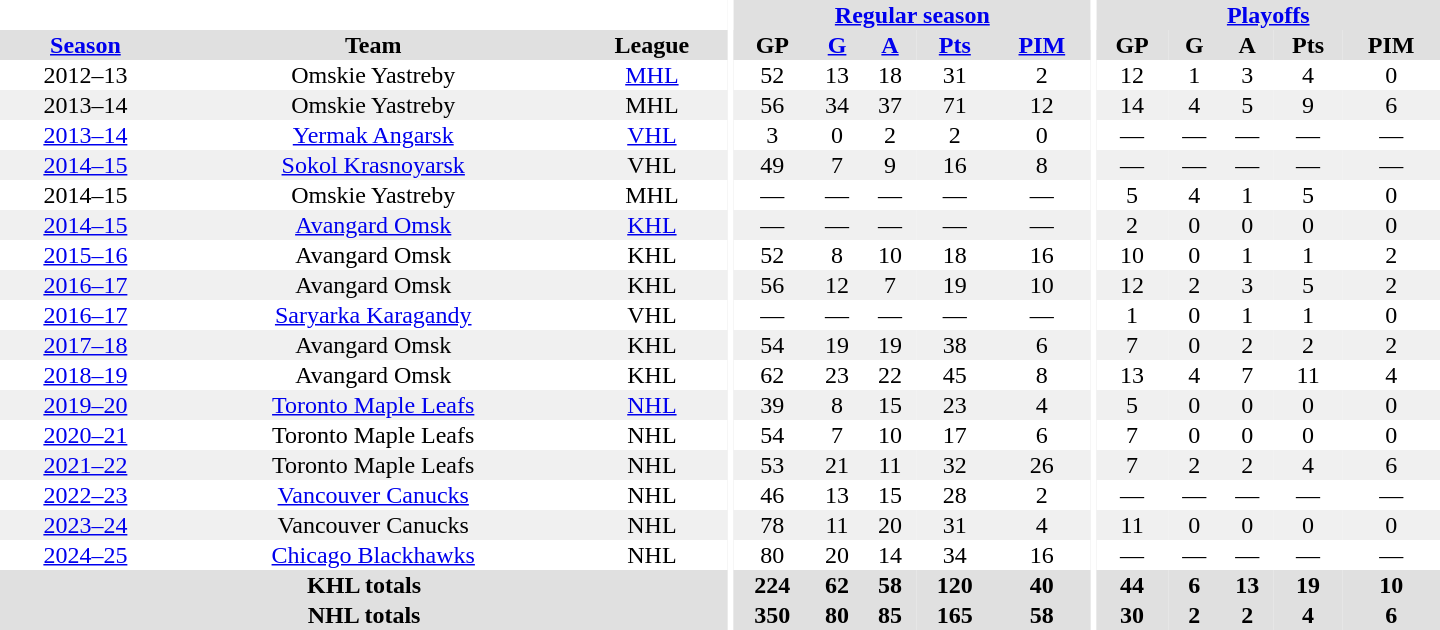<table border="0" cellpadding="1" cellspacing="0" style="text-align:center; width:60em;">
<tr bgcolor="#e0e0e0">
<th colspan="3" bgcolor="#ffffff"></th>
<th rowspan="99" bgcolor="#ffffff"></th>
<th colspan="5"><a href='#'>Regular season</a></th>
<th rowspan="99" bgcolor="#ffffff"></th>
<th colspan="5"><a href='#'>Playoffs</a></th>
</tr>
<tr bgcolor="#e0e0e0">
<th><a href='#'>Season</a></th>
<th>Team</th>
<th>League</th>
<th>GP</th>
<th><a href='#'>G</a></th>
<th><a href='#'>A</a></th>
<th><a href='#'>Pts</a></th>
<th><a href='#'>PIM</a></th>
<th>GP</th>
<th>G</th>
<th>A</th>
<th>Pts</th>
<th>PIM</th>
</tr>
<tr>
<td>2012–13</td>
<td>Omskie Yastreby</td>
<td><a href='#'>MHL</a></td>
<td>52</td>
<td>13</td>
<td>18</td>
<td>31</td>
<td>2</td>
<td>12</td>
<td>1</td>
<td>3</td>
<td>4</td>
<td>0</td>
</tr>
<tr bgcolor="#f0f0f0">
<td>2013–14</td>
<td>Omskie Yastreby</td>
<td>MHL</td>
<td>56</td>
<td>34</td>
<td>37</td>
<td>71</td>
<td>12</td>
<td>14</td>
<td>4</td>
<td>5</td>
<td>9</td>
<td>6</td>
</tr>
<tr>
<td><a href='#'>2013–14</a></td>
<td><a href='#'>Yermak Angarsk</a></td>
<td><a href='#'>VHL</a></td>
<td>3</td>
<td>0</td>
<td>2</td>
<td>2</td>
<td>0</td>
<td>—</td>
<td>—</td>
<td>—</td>
<td>—</td>
<td>—</td>
</tr>
<tr bgcolor="#f0f0f0">
<td><a href='#'>2014–15</a></td>
<td><a href='#'>Sokol Krasnoyarsk</a></td>
<td>VHL</td>
<td>49</td>
<td>7</td>
<td>9</td>
<td>16</td>
<td>8</td>
<td>—</td>
<td>—</td>
<td>—</td>
<td>—</td>
<td>—</td>
</tr>
<tr>
<td>2014–15</td>
<td>Omskie Yastreby</td>
<td>MHL</td>
<td>—</td>
<td>—</td>
<td>—</td>
<td>—</td>
<td>—</td>
<td>5</td>
<td>4</td>
<td>1</td>
<td>5</td>
<td>0</td>
</tr>
<tr bgcolor="#f0f0f0">
<td><a href='#'>2014–15</a></td>
<td><a href='#'>Avangard Omsk</a></td>
<td><a href='#'>KHL</a></td>
<td>—</td>
<td>—</td>
<td>—</td>
<td>—</td>
<td>—</td>
<td>2</td>
<td>0</td>
<td>0</td>
<td>0</td>
<td>0</td>
</tr>
<tr>
<td><a href='#'>2015–16</a></td>
<td>Avangard Omsk</td>
<td>KHL</td>
<td>52</td>
<td>8</td>
<td>10</td>
<td>18</td>
<td>16</td>
<td>10</td>
<td>0</td>
<td>1</td>
<td>1</td>
<td>2</td>
</tr>
<tr bgcolor="#f0f0f0">
<td><a href='#'>2016–17</a></td>
<td>Avangard Omsk</td>
<td>KHL</td>
<td>56</td>
<td>12</td>
<td>7</td>
<td>19</td>
<td>10</td>
<td>12</td>
<td>2</td>
<td>3</td>
<td>5</td>
<td>2</td>
</tr>
<tr>
<td><a href='#'>2016–17</a></td>
<td><a href='#'>Saryarka Karagandy</a></td>
<td>VHL</td>
<td>—</td>
<td>—</td>
<td>—</td>
<td>—</td>
<td>—</td>
<td>1</td>
<td>0</td>
<td>1</td>
<td>1</td>
<td>0</td>
</tr>
<tr bgcolor="#f0f0f0">
<td><a href='#'>2017–18</a></td>
<td>Avangard Omsk</td>
<td>KHL</td>
<td>54</td>
<td>19</td>
<td>19</td>
<td>38</td>
<td>6</td>
<td>7</td>
<td>0</td>
<td>2</td>
<td>2</td>
<td>2</td>
</tr>
<tr>
<td><a href='#'>2018–19</a></td>
<td>Avangard Omsk</td>
<td>KHL</td>
<td>62</td>
<td>23</td>
<td>22</td>
<td>45</td>
<td>8</td>
<td>13</td>
<td>4</td>
<td>7</td>
<td>11</td>
<td>4</td>
</tr>
<tr bgcolor="#f0f0f0">
<td><a href='#'>2019–20</a></td>
<td><a href='#'>Toronto Maple Leafs</a></td>
<td><a href='#'>NHL</a></td>
<td>39</td>
<td>8</td>
<td>15</td>
<td>23</td>
<td>4</td>
<td>5</td>
<td>0</td>
<td>0</td>
<td>0</td>
<td>0</td>
</tr>
<tr>
<td><a href='#'>2020–21</a></td>
<td>Toronto Maple Leafs</td>
<td>NHL</td>
<td>54</td>
<td>7</td>
<td>10</td>
<td>17</td>
<td>6</td>
<td>7</td>
<td>0</td>
<td>0</td>
<td>0</td>
<td>0</td>
</tr>
<tr bgcolor="#f0f0f0">
<td><a href='#'>2021–22</a></td>
<td>Toronto Maple Leafs</td>
<td>NHL</td>
<td>53</td>
<td>21</td>
<td>11</td>
<td>32</td>
<td>26</td>
<td>7</td>
<td>2</td>
<td>2</td>
<td>4</td>
<td>6</td>
</tr>
<tr>
<td><a href='#'>2022–23</a></td>
<td><a href='#'>Vancouver Canucks</a></td>
<td>NHL</td>
<td>46</td>
<td>13</td>
<td>15</td>
<td>28</td>
<td>2</td>
<td>—</td>
<td>—</td>
<td>—</td>
<td>—</td>
<td>—</td>
</tr>
<tr bgcolor="#f0f0f0">
<td><a href='#'>2023–24</a></td>
<td>Vancouver Canucks</td>
<td>NHL</td>
<td>78</td>
<td>11</td>
<td>20</td>
<td>31</td>
<td>4</td>
<td>11</td>
<td>0</td>
<td>0</td>
<td>0</td>
<td>0</td>
</tr>
<tr>
<td><a href='#'>2024–25</a></td>
<td><a href='#'>Chicago Blackhawks</a></td>
<td>NHL</td>
<td>80</td>
<td>20</td>
<td>14</td>
<td>34</td>
<td>16</td>
<td>—</td>
<td>—</td>
<td>—</td>
<td>—</td>
<td>—</td>
</tr>
<tr bgcolor="#e0e0e0">
<th colspan="3">KHL totals</th>
<th>224</th>
<th>62</th>
<th>58</th>
<th>120</th>
<th>40</th>
<th>44</th>
<th>6</th>
<th>13</th>
<th>19</th>
<th>10</th>
</tr>
<tr bgcolor="#e0e0e0">
<th colspan="3">NHL totals</th>
<th>350</th>
<th>80</th>
<th>85</th>
<th>165</th>
<th>58</th>
<th>30</th>
<th>2</th>
<th>2</th>
<th>4</th>
<th>6</th>
</tr>
</table>
